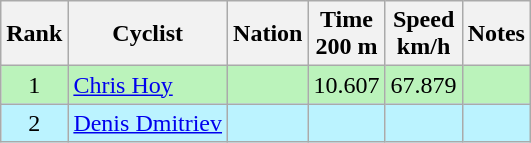<table class="wikitable sortable" style="text-align:center;">
<tr>
<th>Rank</th>
<th>Cyclist</th>
<th>Nation</th>
<th>Time<br>200 m</th>
<th>Speed<br>km/h</th>
<th>Notes</th>
</tr>
<tr bgcolor=bbf3bb>
<td>1</td>
<td align=left><a href='#'>Chris Hoy</a></td>
<td align=left></td>
<td>10.607</td>
<td>67.879</td>
<td></td>
</tr>
<tr bgcolor=bbf3ff>
<td>2</td>
<td align=left><a href='#'>Denis Dmitriev</a></td>
<td align=left></td>
<td></td>
<td></td>
<td></td>
</tr>
</table>
